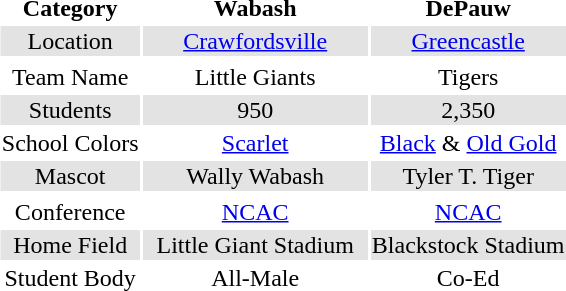<table id="toc" style="float:right; margin-left: 1em; margin-bottom: 1em; text-align: center">
<tr>
<th>Category</th>
<th>Wabash</th>
<th>DePauw</th>
</tr>
<tr style="background: #e3e3e3;">
<td>Location</td>
<td><a href='#'>Crawfordsville</a></td>
<td><a href='#'>Greencastle</a></td>
</tr>
<tr>
</tr>
<tr>
<td>Team Name</td>
<td>Little Giants</td>
<td>Tigers</td>
</tr>
<tr style="background: #e3e3e3;">
<td>Students</td>
<td>950</td>
<td>2,350</td>
</tr>
<tr>
<td>School Colors</td>
<td><a href='#'>Scarlet</a></td>
<td><a href='#'>Black</a> & <a href='#'>Old Gold</a></td>
</tr>
<tr style="background: #e3e3e3;">
<td>Mascot</td>
<td>Wally Wabash</td>
<td>Tyler T. Tiger</td>
</tr>
<tr>
</tr>
<tr>
<td>Conference</td>
<td><a href='#'>NCAC</a></td>
<td><a href='#'>NCAC</a></td>
</tr>
<tr style="background: #e3e3e3;">
<td>Home Field</td>
<td>  Little Giant Stadium  </td>
<td>Blackstock Stadium</td>
</tr>
<tr>
<td>Student Body</td>
<td>All-Male</td>
<td>Co-Ed</td>
<td></td>
</tr>
</table>
